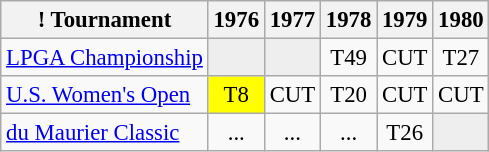<table class="wikitable" style="font-size:95%;text-align:center;">
<tr>
<th>! Tournament</th>
<th>1976</th>
<th>1977</th>
<th>1978</th>
<th>1979</th>
<th>1980</th>
</tr>
<tr>
<td align=left><a href='#'>LPGA Championship</a></td>
<td style="background:#eeeeee;"></td>
<td style="background:#eeeeee;"></td>
<td>T49</td>
<td>CUT</td>
<td>T27</td>
</tr>
<tr>
<td align=left><a href='#'>U.S. Women's Open</a></td>
<td style="background:yellow;">T8</td>
<td>CUT</td>
<td>T20</td>
<td>CUT</td>
<td>CUT</td>
</tr>
<tr>
<td align=left><a href='#'>du Maurier Classic</a></td>
<td>...</td>
<td>...</td>
<td>...</td>
<td>T26</td>
<td style="background:#eeeeee;"></td>
</tr>
</table>
